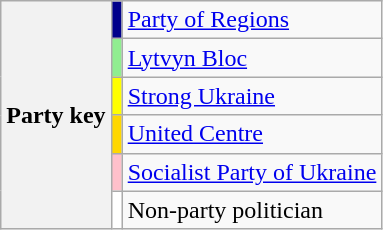<table class=wikitable>
<tr>
<th rowspan=6>Party key</th>
<td style="background:darkblue"></td>
<td><a href='#'>Party of Regions</a></td>
</tr>
<tr>
<td style="background:lightgreen"></td>
<td><a href='#'>Lytvyn Bloc</a></td>
</tr>
<tr>
<td style="background:yellow"></td>
<td><a href='#'>Strong Ukraine</a></td>
</tr>
<tr>
<td style="background:gold"></td>
<td><a href='#'>United Centre</a></td>
</tr>
<tr>
<td style="background:pink"></td>
<td><a href='#'>Socialist Party of Ukraine</a></td>
</tr>
<tr>
<td style="background:white"></td>
<td>Non-party politician</td>
</tr>
</table>
